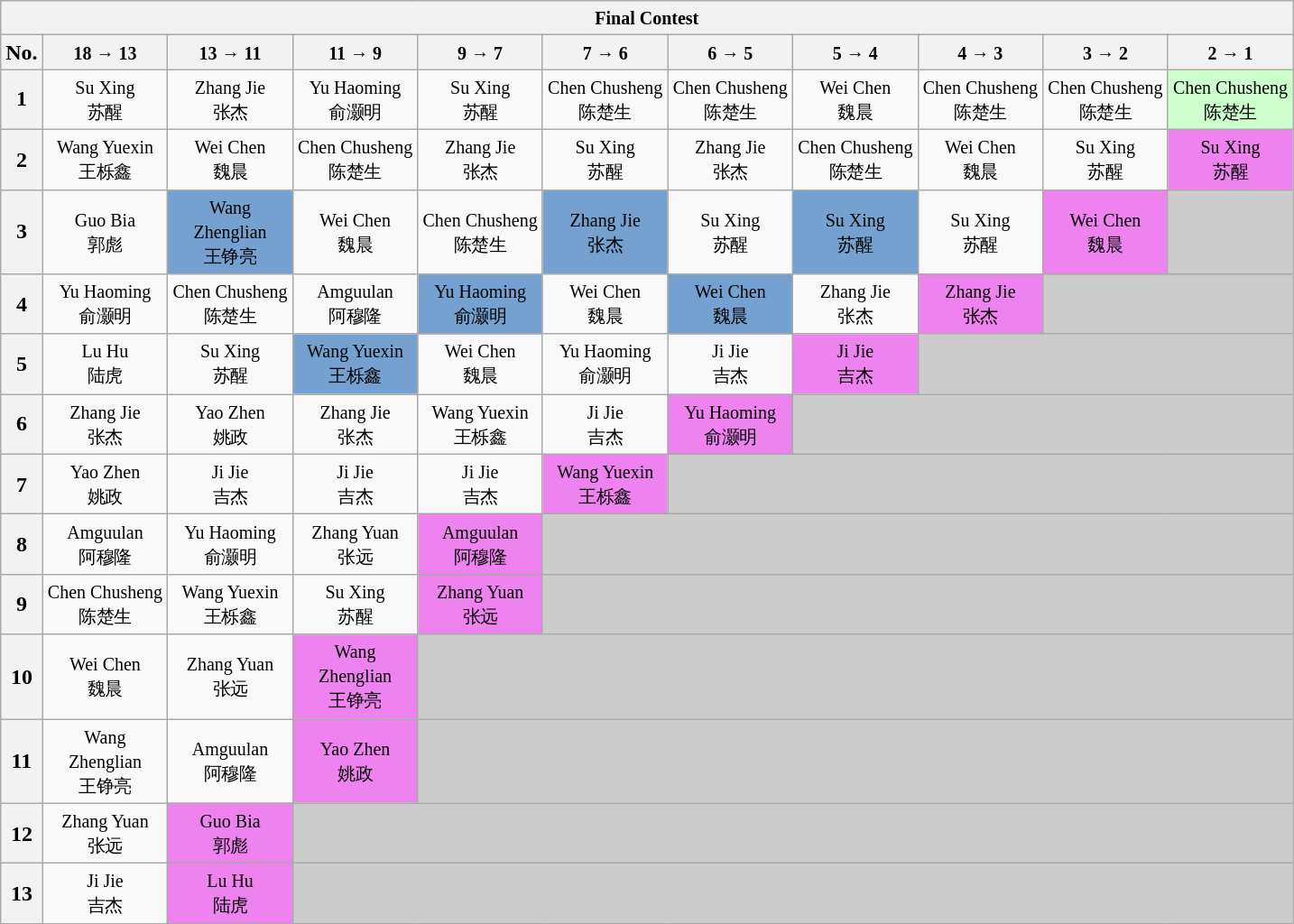<table class="wikitable" style="text-align:center;">
<tr>
<th align="center" colspan="11"><small>Final Contest</small></th>
</tr>
<tr>
<th>No.</th>
<th width=85><small>18 → 13</small></th>
<th width=85><small>13 → 11</small></th>
<th width=85><small>11 → 9</small></th>
<th width=85><small>9 → 7</small></th>
<th width=85><small>7 → 6</small></th>
<th width=85><small>6 → 5</small></th>
<th width=85><small>5 → 4</small></th>
<th width=85><small>4 → 3</small></th>
<th width=85><small>3 → 2</small></th>
<th width=85><small>2 → 1</small></th>
</tr>
<tr>
<th>1</th>
<td><small>Su Xing<br>苏醒</small></td>
<td><small>Zhang Jie<br>张杰</small></td>
<td><small>Yu Haoming<br>俞灏明</small></td>
<td><small>Su Xing<br>苏醒</small></td>
<td><small>Chen Chusheng<br>陈楚生</small></td>
<td><small>Chen Chusheng<br>陈楚生</small></td>
<td><small>Wei Chen<br>魏晨</small></td>
<td><small>Chen Chusheng<br>陈楚生</small></td>
<td><small>Chen Chusheng<br>陈楚生</small></td>
<td style="background:#ccffcc;"><small>Chen Chusheng<br>陈楚生</small></td>
</tr>
<tr>
<th>2</th>
<td><small>Wang Yuexin<br>王栎鑫</small></td>
<td><small>Wei Chen<br>魏晨</small></td>
<td><small>Chen Chusheng<br>陈楚生</small></td>
<td><small>Zhang Jie<br>张杰</small></td>
<td><small>Su Xing<br>苏醒</small></td>
<td><small>Zhang Jie<br>张杰</small></td>
<td><small>Chen Chusheng<br>陈楚生</small></td>
<td><small>Wei Chen<br>魏晨</small></td>
<td><small>Su Xing<br>苏醒</small></td>
<td style="background:violet;"><small>Su Xing<br>苏醒</small></td>
</tr>
<tr>
<th>3</th>
<td><small>Guo Bia<br>郭彪</small></td>
<td style="background:#75A1D0;"><small>Wang Zhenglian<br>王铮亮</small></td>
<td><small>Wei Chen<br>魏晨</small></td>
<td><small>Chen Chusheng<br>陈楚生</small></td>
<td style="background:#75A1D0;"><small>Zhang Jie<br>张杰</small></td>
<td><small>Su Xing<br>苏醒</small></td>
<td style="background:#75A1D0;"><small>Su Xing<br>苏醒</small></td>
<td><small>Su Xing<br>苏醒</small></td>
<td style="background:violet;"><small>Wei Chen<br>魏晨</small></td>
<td style="background:#CCCCCC;" colspan="2"></td>
</tr>
<tr>
<th>4</th>
<td><small>Yu Haoming<br>俞灏明</small></td>
<td><small>Chen Chusheng<br>陈楚生</small></td>
<td><small>Amguulan<br>阿穆隆</small></td>
<td style="background:#75A1D0;"><small>Yu Haoming<br>俞灏明</small></td>
<td><small>Wei Chen<br>魏晨</small></td>
<td style="background:#75A1D0;"><small>Wei Chen<br>魏晨</small></td>
<td><small>Zhang Jie<br>张杰</small></td>
<td style="background:violet;"><small>Zhang Jie<br>张杰</small></td>
<td style="background:#CCCCCC;" colspan="3"></td>
</tr>
<tr>
<th>5</th>
<td><small>Lu Hu<br>陆虎</small></td>
<td><small>Su Xing<br>苏醒</small></td>
<td style="background:#75A1D0;"><small>Wang Yuexin<br>王栎鑫</small></td>
<td><small>Wei Chen<br>魏晨</small></td>
<td><small>Yu Haoming<br>俞灏明</small></td>
<td><small>Ji Jie<br>吉杰</small></td>
<td style="background:violet;"><small>Ji Jie<br>吉杰</small></td>
<td style="background:#CCCCCC;" colspan="4"></td>
</tr>
<tr>
<th>6</th>
<td><small>Zhang Jie<br>张杰</small></td>
<td><small>Yao Zhen<br>姚政</small></td>
<td><small>Zhang Jie<br>张杰</small></td>
<td><small>Wang Yuexin<br>王栎鑫</small></td>
<td><small>Ji Jie<br>吉杰</small></td>
<td style="background:violet;"><small>Yu Haoming<br>俞灏明</small></td>
<td style="background:#CCCCCC;" colspan="5"></td>
</tr>
<tr>
<th>7</th>
<td><small>Yao Zhen<br>姚政</small></td>
<td><small>Ji Jie<br>吉杰</small></td>
<td><small>Ji Jie<br>吉杰</small></td>
<td><small>Ji Jie<br>吉杰</small></td>
<td style="background:violet;"><small>Wang Yuexin<br>王栎鑫</small></td>
<td style="background:#CCCCCC;" colspan="5"></td>
</tr>
<tr>
<th>8</th>
<td><small>Amguulan<br>阿穆隆</small></td>
<td><small>Yu Haoming<br>俞灏明</small></td>
<td><small>Zhang Yuan<br>张远</small></td>
<td style="background:violet;"><small>Amguulan<br>阿穆隆</small></td>
<td style="background:#CCCCCC;" colspan="6"></td>
</tr>
<tr>
<th>9</th>
<td><small>Chen Chusheng<br>陈楚生</small></td>
<td><small>Wang Yuexin<br>王栎鑫</small></td>
<td><small>Su Xing<br>苏醒</small></td>
<td style="background:violet;"><small>Zhang Yuan<br>张远</small></td>
<td style="background:#CCCCCC;" colspan="7"></td>
</tr>
<tr>
<th>10</th>
<td><small>Wei Chen<br>魏晨</small></td>
<td><small>Zhang Yuan<br>张远</small></td>
<td style="background:violet;"><small>Wang Zhenglian<br>王铮亮</small></td>
<td style="background:#CCCCCC;" colspan="8"></td>
</tr>
<tr>
<th>11</th>
<td><small>Wang Zhenglian<br>王铮亮</small></td>
<td><small>Amguulan<br>阿穆隆</small></td>
<td style="background:violet;"><small>Yao Zhen<br>姚政</small></td>
<td style="background:#CCCCCC;" colspan="9"></td>
</tr>
<tr>
<th>12</th>
<td><small>Zhang Yuan<br>张远</small></td>
<td style="background:violet;"><small>Guo Bia<br>郭彪</small></td>
<td style="background:#CCCCCC;" colspan="10"></td>
</tr>
<tr>
<th>13</th>
<td><small>Ji Jie<br>吉杰</small></td>
<td style="background:violet;"><small>Lu Hu<br>陆虎</small></td>
<td style="background:#CCCCCC;" colspan="11"></td>
</tr>
</table>
